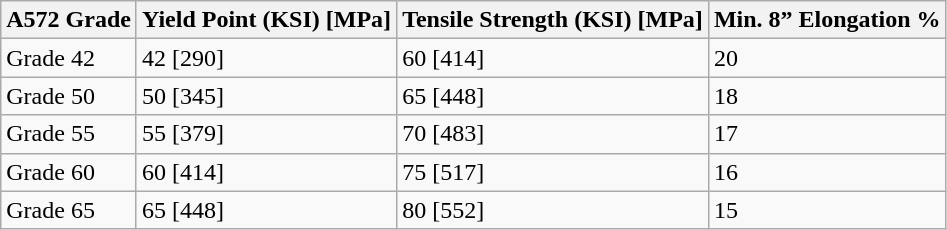<table class="wikitable">
<tr>
<th>A572 Grade</th>
<th>Yield Point (KSI) [MPa]</th>
<th>Tensile Strength (KSI) [MPa]</th>
<th>Min. 8” Elongation %</th>
</tr>
<tr>
<td>Grade 42</td>
<td>42 [290]</td>
<td>60 [414]</td>
<td>20</td>
</tr>
<tr>
<td>Grade 50</td>
<td>50 [345]</td>
<td>65 [448]</td>
<td>18</td>
</tr>
<tr>
<td>Grade 55</td>
<td>55 [379]</td>
<td>70 [483]</td>
<td>17</td>
</tr>
<tr>
<td>Grade 60</td>
<td>60 [414]</td>
<td>75 [517]</td>
<td>16</td>
</tr>
<tr>
<td>Grade 65</td>
<td>65 [448]</td>
<td>80 [552]</td>
<td>15</td>
</tr>
</table>
